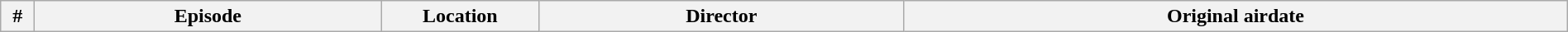<table class="wikitable plainrowheaders" style="width:100%; margin:auto;">
<tr>
<th width="20">#</th>
<th>Episode</th>
<th width="120">Location</th>
<th>Director</th>
<th>Original airdate<br>




</th>
</tr>
</table>
